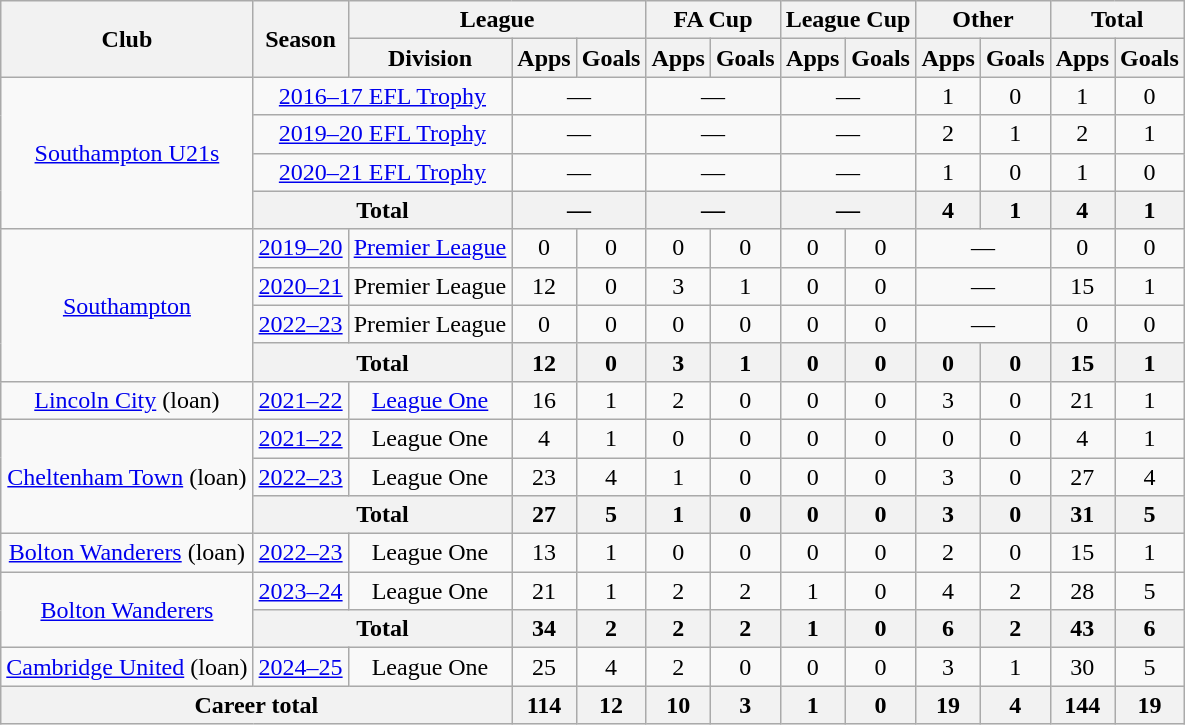<table class=wikitable style="text-align: center">
<tr>
<th rowspan="2">Club</th>
<th rowspan="2">Season</th>
<th colspan="3">League</th>
<th colspan="2">FA Cup</th>
<th colspan="2">League Cup</th>
<th colspan="2">Other</th>
<th colspan="2">Total</th>
</tr>
<tr>
<th>Division</th>
<th>Apps</th>
<th>Goals</th>
<th>Apps</th>
<th>Goals</th>
<th>Apps</th>
<th>Goals</th>
<th>Apps</th>
<th>Goals</th>
<th>Apps</th>
<th>Goals</th>
</tr>
<tr>
<td rowspan="4"><a href='#'>Southampton U21s</a></td>
<td colspan="2"><a href='#'>2016–17 EFL Trophy</a></td>
<td colspan="2">—</td>
<td colspan="2">—</td>
<td colspan="2">—</td>
<td>1</td>
<td>0</td>
<td>1</td>
<td>0</td>
</tr>
<tr>
<td colspan="2"><a href='#'>2019–20 EFL Trophy</a></td>
<td colspan="2">—</td>
<td colspan="2">—</td>
<td colspan="2">—</td>
<td>2</td>
<td>1</td>
<td>2</td>
<td>1</td>
</tr>
<tr>
<td colspan="2"><a href='#'>2020–21 EFL Trophy</a></td>
<td colspan="2">—</td>
<td colspan="2">—</td>
<td colspan="2">—</td>
<td>1</td>
<td>0</td>
<td>1</td>
<td>0</td>
</tr>
<tr>
<th colspan="2">Total</th>
<th colspan="2">—</th>
<th colspan="2">—</th>
<th colspan="2">—</th>
<th>4</th>
<th>1</th>
<th>4</th>
<th>1</th>
</tr>
<tr |->
<td rowspan="4"><a href='#'>Southampton</a></td>
<td><a href='#'>2019–20</a></td>
<td><a href='#'>Premier League</a></td>
<td>0</td>
<td>0</td>
<td>0</td>
<td>0</td>
<td>0</td>
<td>0</td>
<td colspan="2">—</td>
<td>0</td>
<td>0</td>
</tr>
<tr>
<td><a href='#'>2020–21</a></td>
<td>Premier League</td>
<td>12</td>
<td>0</td>
<td>3</td>
<td>1</td>
<td>0</td>
<td>0</td>
<td colspan="2">—</td>
<td>15</td>
<td>1</td>
</tr>
<tr>
<td><a href='#'>2022–23</a></td>
<td>Premier League</td>
<td>0</td>
<td>0</td>
<td>0</td>
<td>0</td>
<td>0</td>
<td>0</td>
<td colspan="2">—</td>
<td>0</td>
<td>0</td>
</tr>
<tr>
<th colspan="2">Total</th>
<th>12</th>
<th>0</th>
<th>3</th>
<th>1</th>
<th>0</th>
<th>0</th>
<th>0</th>
<th>0</th>
<th>15</th>
<th>1</th>
</tr>
<tr>
<td><a href='#'>Lincoln City</a> (loan)</td>
<td><a href='#'>2021–22</a></td>
<td><a href='#'>League One</a></td>
<td>16</td>
<td>1</td>
<td>2</td>
<td>0</td>
<td>0</td>
<td>0</td>
<td>3</td>
<td>0</td>
<td>21</td>
<td>1</td>
</tr>
<tr>
<td rowspan="3"><a href='#'>Cheltenham Town</a> (loan)</td>
<td><a href='#'>2021–22</a></td>
<td>League One</td>
<td>4</td>
<td>1</td>
<td>0</td>
<td>0</td>
<td>0</td>
<td>0</td>
<td>0</td>
<td>0</td>
<td>4</td>
<td>1</td>
</tr>
<tr>
<td><a href='#'>2022–23</a></td>
<td>League One</td>
<td>23</td>
<td>4</td>
<td>1</td>
<td>0</td>
<td>0</td>
<td>0</td>
<td>3</td>
<td>0</td>
<td>27</td>
<td>4</td>
</tr>
<tr>
<th colspan="2">Total</th>
<th>27</th>
<th>5</th>
<th>1</th>
<th>0</th>
<th>0</th>
<th>0</th>
<th>3</th>
<th>0</th>
<th>31</th>
<th>5</th>
</tr>
<tr>
<td><a href='#'>Bolton Wanderers</a> (loan)</td>
<td><a href='#'>2022–23</a></td>
<td>League One</td>
<td>13</td>
<td>1</td>
<td>0</td>
<td>0</td>
<td>0</td>
<td>0</td>
<td>2</td>
<td>0</td>
<td>15</td>
<td>1</td>
</tr>
<tr>
<td rowspan="2"><a href='#'>Bolton Wanderers</a></td>
<td><a href='#'>2023–24</a></td>
<td>League One</td>
<td>21</td>
<td>1</td>
<td>2</td>
<td>2</td>
<td>1</td>
<td>0</td>
<td>4</td>
<td>2</td>
<td>28</td>
<td>5</td>
</tr>
<tr>
<th colspan="2">Total</th>
<th>34</th>
<th>2</th>
<th>2</th>
<th>2</th>
<th>1</th>
<th>0</th>
<th>6</th>
<th>2</th>
<th>43</th>
<th>6</th>
</tr>
<tr>
<td><a href='#'>Cambridge United</a> (loan)</td>
<td><a href='#'>2024–25</a></td>
<td>League One</td>
<td>25</td>
<td>4</td>
<td>2</td>
<td>0</td>
<td>0</td>
<td>0</td>
<td>3</td>
<td>1</td>
<td>30</td>
<td>5</td>
</tr>
<tr>
<th colspan="3">Career total</th>
<th>114</th>
<th>12</th>
<th>10</th>
<th>3</th>
<th>1</th>
<th>0</th>
<th>19</th>
<th>4</th>
<th>144</th>
<th>19</th>
</tr>
</table>
